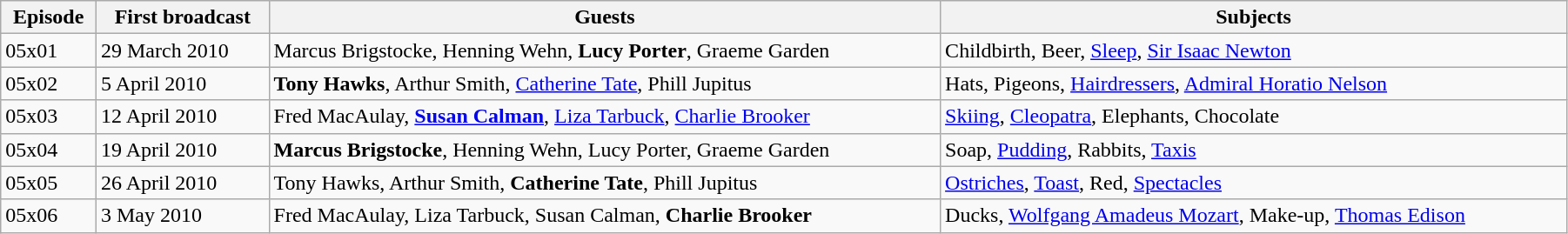<table class="wikitable" style="width:95%;">
<tr>
<th>Episode</th>
<th>First broadcast</th>
<th>Guests</th>
<th style="width:40%;">Subjects</th>
</tr>
<tr>
<td>05x01</td>
<td>29 March 2010</td>
<td>Marcus Brigstocke, Henning Wehn, <strong>Lucy Porter</strong>, Graeme Garden</td>
<td>Childbirth, Beer, <a href='#'>Sleep</a>, <a href='#'>Sir Isaac Newton</a></td>
</tr>
<tr>
<td>05x02</td>
<td>5 April 2010</td>
<td><strong>Tony Hawks</strong>, Arthur Smith, <a href='#'>Catherine Tate</a>, Phill Jupitus</td>
<td>Hats, Pigeons, <a href='#'>Hairdressers</a>, <a href='#'>Admiral Horatio Nelson</a></td>
</tr>
<tr>
<td>05x03</td>
<td>12 April 2010</td>
<td>Fred MacAulay, <strong><a href='#'>Susan Calman</a></strong>, <a href='#'>Liza Tarbuck</a>, <a href='#'>Charlie Brooker</a></td>
<td><a href='#'>Skiing</a>, <a href='#'>Cleopatra</a>, Elephants, Chocolate</td>
</tr>
<tr>
<td>05x04</td>
<td>19 April 2010</td>
<td><strong>Marcus Brigstocke</strong>, Henning Wehn, Lucy Porter, Graeme Garden</td>
<td>Soap, <a href='#'>Pudding</a>, Rabbits, <a href='#'>Taxis</a></td>
</tr>
<tr>
<td>05x05</td>
<td>26 April 2010</td>
<td>Tony Hawks, Arthur Smith, <strong>Catherine Tate</strong>, Phill Jupitus</td>
<td><a href='#'>Ostriches</a>, <a href='#'>Toast</a>, Red, <a href='#'>Spectacles</a></td>
</tr>
<tr>
<td>05x06</td>
<td>3 May 2010</td>
<td>Fred MacAulay, Liza Tarbuck, Susan Calman, <strong>Charlie Brooker</strong></td>
<td>Ducks, <a href='#'>Wolfgang Amadeus Mozart</a>, Make-up, <a href='#'>Thomas Edison</a></td>
</tr>
</table>
